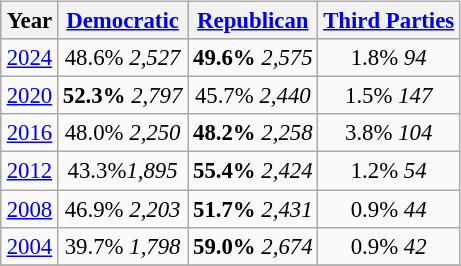<table class="wikitable" style="float:right; margin:1em; font-size:95%;">
<tr style="background:lightgrey;">
<th>Year</th>
<th><a href='#'>Democratic</a></th>
<th><a href='#'>Republican</a></th>
<th><a href='#'>Third Parties</a></th>
</tr>
<tr>
<td align="center" ><a href='#'>2024</a></td>
<td align="center" >48.6% <em>2,527</em></td>
<td align="center" ><strong>49.6%</strong> <em>2,575</em></td>
<td align="center" >1.8% <em>94</em></td>
</tr>
<tr>
<td align="center" ><a href='#'>2020</a></td>
<td align="center" ><strong>52.3%</strong> <em>2,797</em></td>
<td align="center" >45.7% <em>2,440</em></td>
<td align="center" >1.5% <em>147</em></td>
</tr>
<tr>
<td align="center" ><a href='#'>2016</a></td>
<td align="center" >48.0% <em>2,250</em></td>
<td align="center" ><strong>48.2%</strong> <em>2,258</em></td>
<td align="center" >3.8% <em>104</em></td>
</tr>
<tr>
<td align="center" ><a href='#'>2012</a></td>
<td align="center" >43.3%<em>1,895</em></td>
<td align="center" ><strong>55.4%</strong> <em>2,424</em></td>
<td align="center" >1.2% <em>54</em></td>
</tr>
<tr>
<td align="center" ><a href='#'>2008</a></td>
<td align="center" >46.9% <em>2,203</em></td>
<td align="center" ><strong>51.7%</strong> <em>2,431</em></td>
<td align="center" >0.9% <em>44</em></td>
</tr>
<tr>
<td align="center" ><a href='#'>2004</a></td>
<td align="center" >39.7% <em>1,798</em></td>
<td align="center" ><strong>59.0%</strong> <em>2,674</em></td>
<td align="center" >0.9% <em>42</em></td>
</tr>
<tr>
</tr>
</table>
